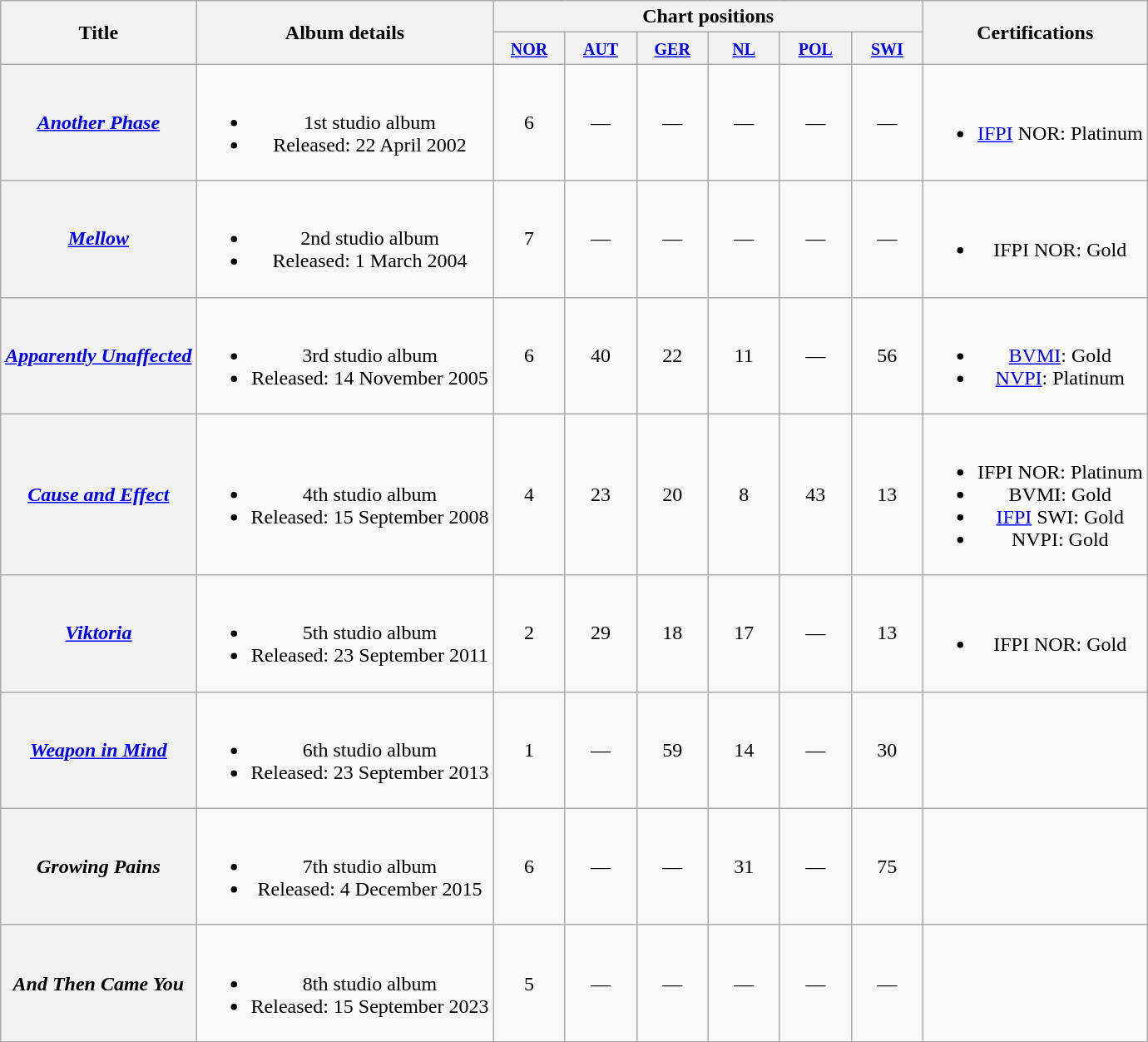<table class="wikitable plainrowheaders" style="text-align:center;">
<tr>
<th rowspan="2">Title</th>
<th rowspan="2">Album details</th>
<th colspan="6">Chart positions</th>
<th rowspan="2">Certifications</th>
</tr>
<tr>
<th style="width:50px;"><small><a href='#'>NOR</a></small><br></th>
<th style="width:50px;"><small><a href='#'>AUT</a></small><br></th>
<th style="width:50px;"><small><a href='#'>GER</a></small><br></th>
<th style="width:50px;"><small><a href='#'>NL</a></small><br></th>
<th style="width:50px;"><small><a href='#'>POL</a></small><br></th>
<th style="width:50px;"><small><a href='#'>SWI</a></small><br></th>
</tr>
<tr>
<th scope="row"><em><a href='#'>Another Phase</a></em></th>
<td><br><ul><li>1st studio album</li><li>Released: 22 April 2002</li></ul></td>
<td>6</td>
<td>—</td>
<td>—</td>
<td>—</td>
<td>—</td>
<td>—</td>
<td><br><ul><li><a href='#'>IFPI</a> NOR: Platinum</li></ul></td>
</tr>
<tr>
<th scope="row"><em><a href='#'>Mellow</a></em></th>
<td><br><ul><li>2nd studio album</li><li>Released: 1 March 2004</li></ul></td>
<td>7</td>
<td>—</td>
<td>—</td>
<td>—</td>
<td>—</td>
<td>—</td>
<td><br><ul><li>IFPI NOR: Gold</li></ul></td>
</tr>
<tr>
<th scope="row"><em><a href='#'>Apparently Unaffected</a></em></th>
<td><br><ul><li>3rd studio album</li><li>Released: 14 November 2005</li></ul></td>
<td>6</td>
<td>40</td>
<td>22</td>
<td>11</td>
<td>—</td>
<td>56</td>
<td><br><ul><li><a href='#'>BVMI</a>: Gold</li><li><a href='#'>NVPI</a>: Platinum</li></ul></td>
</tr>
<tr>
<th scope="row"><em><a href='#'>Cause and Effect</a></em></th>
<td><br><ul><li>4th studio album</li><li>Released: 15 September 2008</li></ul></td>
<td>4</td>
<td>23</td>
<td>20</td>
<td>8</td>
<td>43</td>
<td>13</td>
<td><br><ul><li>IFPI NOR: Platinum</li><li>BVMI: Gold</li><li><a href='#'>IFPI</a> SWI: Gold</li><li>NVPI: Gold</li></ul></td>
</tr>
<tr>
<th scope="row"><em><a href='#'>Viktoria</a></em></th>
<td><br><ul><li>5th studio album</li><li>Released:  23 September 2011</li></ul></td>
<td>2</td>
<td>29</td>
<td>18</td>
<td>17</td>
<td>—</td>
<td>13</td>
<td><br><ul><li>IFPI NOR: Gold</li></ul></td>
</tr>
<tr>
<th scope="row"><em><a href='#'>Weapon in Mind</a></em></th>
<td><br><ul><li>6th studio album</li><li>Released: 23 September 2013</li></ul></td>
<td>1</td>
<td>—</td>
<td>59</td>
<td>14</td>
<td>—</td>
<td>30</td>
<td></td>
</tr>
<tr>
<th scope="row"><em>Growing Pains</em></th>
<td><br><ul><li>7th studio album</li><li>Released: 4 December 2015</li></ul></td>
<td>6</td>
<td>—</td>
<td>—</td>
<td>31</td>
<td>—</td>
<td>75</td>
<td></td>
</tr>
<tr>
<th scope="row"><em>And Then Came You</em></th>
<td><br><ul><li>8th studio album</li><li>Released: 15 September 2023</li></ul></td>
<td>5<br></td>
<td>—</td>
<td>—</td>
<td>—</td>
<td>—</td>
<td>—</td>
<td></td>
</tr>
</table>
